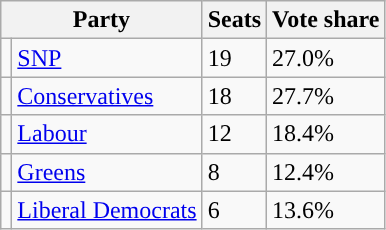<table class="wikitable">
<tr>
<th scope="col" colspan="2">Party</th>
<th scope="col">Seats</th>
<th scope="col">Vote share</th>
</tr>
<tr>
<td style="background-color: "></td>
<td scope="row"><a href='#'>SNP</a></td>
<td>19</td>
<td>27.0%</td>
</tr>
<tr>
<td style="background-color: "></td>
<td scope="row"><a href='#'>Conservatives</a></td>
<td>18</td>
<td>27.7%</td>
</tr>
<tr>
<td style="background-color: "></td>
<td scope="row"><a href='#'>Labour</a></td>
<td>12</td>
<td>18.4%</td>
</tr>
<tr>
<td style="background-color: "></td>
<td scope="row"><a href='#'>Greens</a></td>
<td>8</td>
<td>12.4%</td>
</tr>
<tr>
<td style="background-color: "></td>
<td scope="row"><a href='#'>Liberal Democrats</a></td>
<td>6</td>
<td>13.6%</td>
</tr>
</table>
